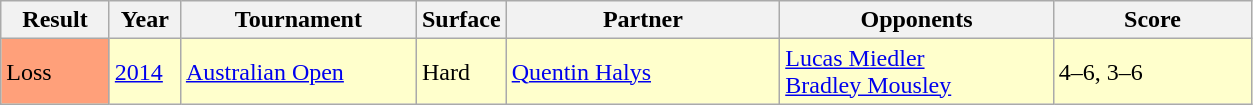<table class="sortable wikitable">
<tr>
<th style="width:65px;">Result</th>
<th style="width:40px;">Year</th>
<th style="width:150px;">Tournament</th>
<th style="width:50px;">Surface</th>
<th style="width:175px;">Partner</th>
<th style="width:175px;">Opponents</th>
<th style="width:125px;" class="unsortable">Score</th>
</tr>
<tr style="background:#ffc;">
<td style="background:#ffa07a;">Loss</td>
<td><a href='#'>2014</a></td>
<td><a href='#'>Australian Open</a></td>
<td>Hard</td>
<td> <a href='#'>Quentin Halys</a></td>
<td> <a href='#'>Lucas Miedler</a> <br>  <a href='#'>Bradley Mousley</a></td>
<td>4–6, 3–6</td>
</tr>
</table>
